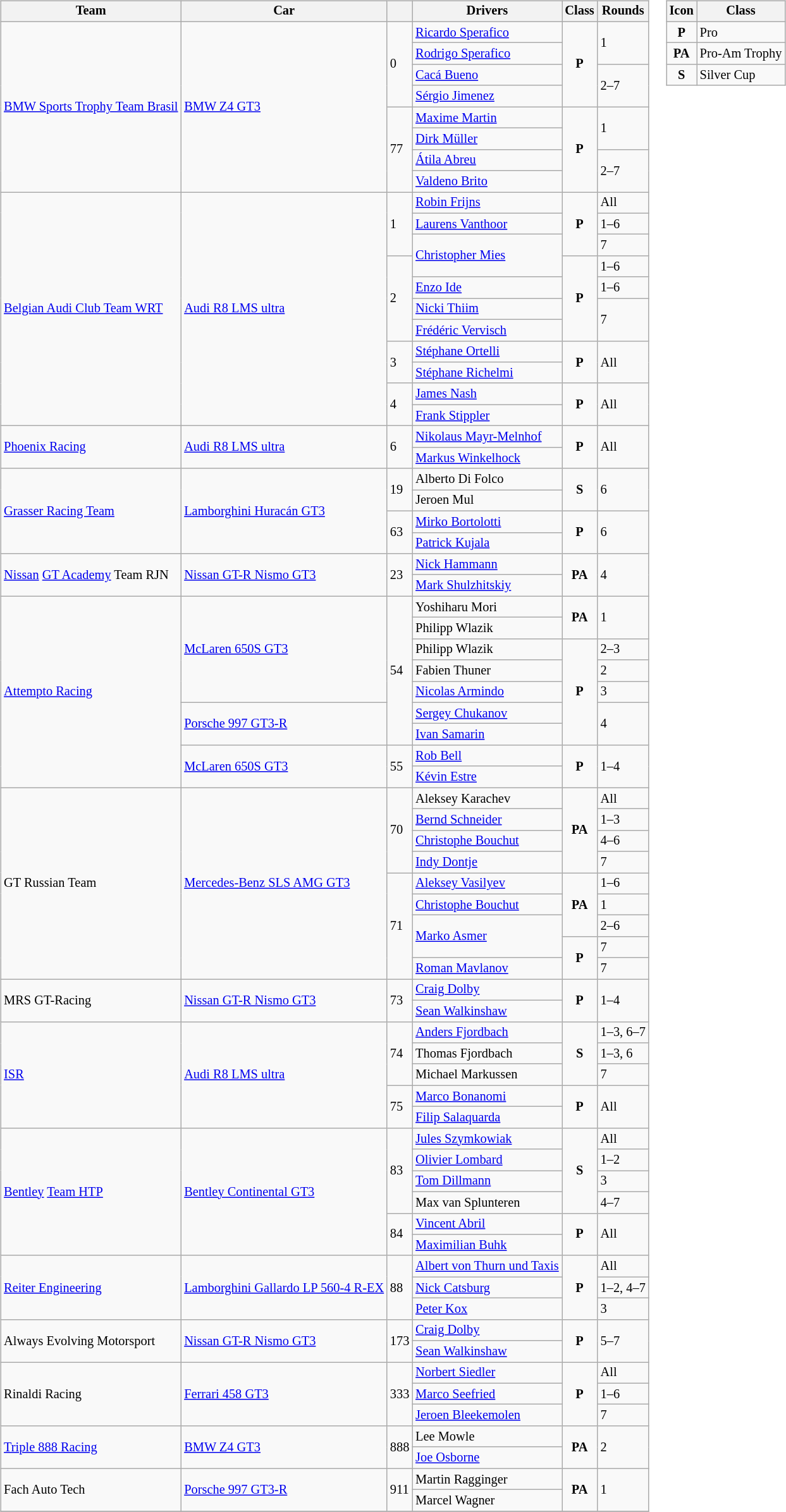<table>
<tr>
<td><br><table class="wikitable" style="font-size: 85%;">
<tr>
<th>Team</th>
<th>Car</th>
<th></th>
<th>Drivers</th>
<th>Class</th>
<th>Rounds</th>
</tr>
<tr>
<td rowspan=8> <a href='#'>BMW Sports Trophy Team Brasil</a></td>
<td rowspan=8><a href='#'>BMW Z4 GT3</a></td>
<td rowspan=4>0</td>
<td> <a href='#'>Ricardo Sperafico</a></td>
<td rowspan=4 align=center><strong><span>P</span></strong></td>
<td rowspan=2>1</td>
</tr>
<tr>
<td> <a href='#'>Rodrigo Sperafico</a></td>
</tr>
<tr>
<td> <a href='#'>Cacá Bueno</a></td>
<td rowspan=2>2–7</td>
</tr>
<tr>
<td> <a href='#'>Sérgio Jimenez</a></td>
</tr>
<tr>
<td rowspan=4>77</td>
<td> <a href='#'>Maxime Martin</a></td>
<td rowspan=4 align=center><strong><span>P</span></strong></td>
<td rowspan=2>1</td>
</tr>
<tr>
<td> <a href='#'>Dirk Müller</a></td>
</tr>
<tr>
<td> <a href='#'>Átila Abreu</a></td>
<td rowspan=2>2–7</td>
</tr>
<tr>
<td> <a href='#'>Valdeno Brito</a></td>
</tr>
<tr>
<td rowspan=11> <a href='#'>Belgian Audi Club Team WRT</a></td>
<td rowspan=11><a href='#'>Audi R8 LMS ultra</a></td>
<td rowspan=3>1</td>
<td> <a href='#'>Robin Frijns</a></td>
<td rowspan=3 align=center><strong><span>P</span></strong></td>
<td>All</td>
</tr>
<tr>
<td> <a href='#'>Laurens Vanthoor</a></td>
<td>1–6</td>
</tr>
<tr>
<td rowspan=2> <a href='#'>Christopher Mies</a></td>
<td>7</td>
</tr>
<tr>
<td rowspan=4>2</td>
<td rowspan=4 align=center><strong><span>P</span></strong></td>
<td>1–6</td>
</tr>
<tr>
<td> <a href='#'>Enzo Ide</a></td>
<td>1–6</td>
</tr>
<tr>
<td> <a href='#'>Nicki Thiim</a></td>
<td rowspan=2>7</td>
</tr>
<tr>
<td> <a href='#'>Frédéric Vervisch</a></td>
</tr>
<tr>
<td rowspan=2>3</td>
<td> <a href='#'>Stéphane Ortelli</a></td>
<td rowspan=2 align=center><strong><span>P</span></strong></td>
<td rowspan=2>All</td>
</tr>
<tr>
<td> <a href='#'>Stéphane Richelmi</a></td>
</tr>
<tr>
<td rowspan=2>4</td>
<td> <a href='#'>James Nash</a></td>
<td rowspan=2 align=center><strong><span>P</span></strong></td>
<td rowspan=2>All</td>
</tr>
<tr>
<td> <a href='#'>Frank Stippler</a></td>
</tr>
<tr>
<td rowspan=2> <a href='#'>Phoenix Racing</a></td>
<td rowspan=2><a href='#'>Audi R8 LMS ultra</a></td>
<td rowspan=2>6</td>
<td> <a href='#'>Nikolaus Mayr-Melnhof</a></td>
<td rowspan=2 align=center><strong><span>P</span></strong></td>
<td rowspan=2>All</td>
</tr>
<tr>
<td> <a href='#'>Markus Winkelhock</a></td>
</tr>
<tr>
<td rowspan=4> <a href='#'>Grasser Racing Team</a></td>
<td rowspan=4><a href='#'>Lamborghini Huracán GT3</a></td>
<td rowspan=2>19</td>
<td> Alberto Di Folco</td>
<td rowspan=2 align=center><strong><span>S</span></strong></td>
<td rowspan=2>6</td>
</tr>
<tr>
<td> Jeroen Mul</td>
</tr>
<tr>
<td rowspan=2>63</td>
<td> <a href='#'>Mirko Bortolotti</a></td>
<td rowspan=2 align=center><strong><span>P</span></strong></td>
<td rowspan=2>6</td>
</tr>
<tr>
<td> <a href='#'>Patrick Kujala</a></td>
</tr>
<tr>
<td rowspan=2> <a href='#'>Nissan</a> <a href='#'>GT Academy</a> Team RJN</td>
<td rowspan=2><a href='#'>Nissan GT-R Nismo GT3</a></td>
<td rowspan=2>23</td>
<td> <a href='#'>Nick Hammann</a></td>
<td rowspan=2 align=center><strong><span>PA</span></strong></td>
<td rowspan=2>4</td>
</tr>
<tr>
<td> <a href='#'>Mark Shulzhitskiy</a></td>
</tr>
<tr>
<td rowspan=9> <a href='#'>Attempto Racing</a></td>
<td rowspan=5><a href='#'>McLaren 650S GT3</a></td>
<td rowspan=7>54</td>
<td> Yoshiharu Mori</td>
<td rowspan=2 align=center><strong><span>PA</span></strong></td>
<td rowspan=2>1</td>
</tr>
<tr>
<td> Philipp Wlazik</td>
</tr>
<tr>
<td> Philipp Wlazik</td>
<td rowspan=5 align=center><strong><span>P</span></strong></td>
<td>2–3</td>
</tr>
<tr>
<td> Fabien Thuner</td>
<td>2</td>
</tr>
<tr>
<td> <a href='#'>Nicolas Armindo</a></td>
<td>3</td>
</tr>
<tr>
<td rowspan=2><a href='#'>Porsche 997 GT3-R</a></td>
<td> <a href='#'>Sergey Chukanov</a></td>
<td rowspan=2>4</td>
</tr>
<tr>
<td> <a href='#'>Ivan Samarin</a></td>
</tr>
<tr>
<td rowspan=2><a href='#'>McLaren 650S GT3</a></td>
<td rowspan=2>55</td>
<td> <a href='#'>Rob Bell</a></td>
<td rowspan=2 align=center><strong><span>P</span></strong></td>
<td rowspan=2>1–4</td>
</tr>
<tr>
<td> <a href='#'>Kévin Estre</a></td>
</tr>
<tr>
<td rowspan=9> GT Russian Team</td>
<td rowspan=9><a href='#'>Mercedes-Benz SLS AMG GT3</a></td>
<td rowspan=4>70</td>
<td> Aleksey Karachev</td>
<td rowspan=4 align=center><strong><span>PA</span></strong></td>
<td>All</td>
</tr>
<tr>
<td> <a href='#'>Bernd Schneider</a></td>
<td>1–3</td>
</tr>
<tr>
<td> <a href='#'>Christophe Bouchut</a></td>
<td>4–6</td>
</tr>
<tr>
<td> <a href='#'>Indy Dontje</a></td>
<td>7</td>
</tr>
<tr>
<td rowspan=5>71</td>
<td> <a href='#'>Aleksey Vasilyev</a></td>
<td rowspan=3 align=center><strong><span>PA</span></strong></td>
<td>1–6</td>
</tr>
<tr>
<td> <a href='#'>Christophe Bouchut</a></td>
<td>1</td>
</tr>
<tr>
<td rowspan=2> <a href='#'>Marko Asmer</a></td>
<td>2–6</td>
</tr>
<tr>
<td rowspan=2 align=center><strong><span>P</span></strong></td>
<td>7</td>
</tr>
<tr>
<td> <a href='#'>Roman Mavlanov</a></td>
<td>7</td>
</tr>
<tr>
<td rowspan=2> MRS GT-Racing</td>
<td rowspan=2><a href='#'>Nissan GT-R Nismo GT3</a></td>
<td rowspan=2>73</td>
<td> <a href='#'>Craig Dolby</a></td>
<td rowspan=2 align=center><strong><span>P</span></strong></td>
<td rowspan=2>1–4</td>
</tr>
<tr>
<td> <a href='#'>Sean Walkinshaw</a></td>
</tr>
<tr>
<td rowspan=5> <a href='#'>ISR</a></td>
<td rowspan=5><a href='#'>Audi R8 LMS ultra</a></td>
<td rowspan=3>74</td>
<td> <a href='#'>Anders Fjordbach</a></td>
<td rowspan=3 align=center><strong><span>S</span></strong></td>
<td>1–3, 6–7</td>
</tr>
<tr>
<td> Thomas Fjordbach</td>
<td>1–3, 6</td>
</tr>
<tr>
<td> Michael Markussen</td>
<td>7</td>
</tr>
<tr>
<td rowspan=2>75</td>
<td> <a href='#'>Marco Bonanomi</a></td>
<td rowspan=2 align=center><strong><span>P</span></strong></td>
<td rowspan=2>All</td>
</tr>
<tr>
<td> <a href='#'>Filip Salaquarda</a></td>
</tr>
<tr>
<td rowspan=6> <a href='#'>Bentley</a> <a href='#'>Team HTP</a></td>
<td rowspan=6><a href='#'>Bentley Continental GT3</a></td>
<td rowspan=4>83</td>
<td> <a href='#'>Jules Szymkowiak</a></td>
<td rowspan=4 align=center><strong><span>S</span></strong></td>
<td>All</td>
</tr>
<tr>
<td> <a href='#'>Olivier Lombard</a></td>
<td>1–2</td>
</tr>
<tr>
<td> <a href='#'>Tom Dillmann</a></td>
<td>3</td>
</tr>
<tr>
<td> Max van Splunteren</td>
<td>4–7</td>
</tr>
<tr>
<td rowspan=2>84</td>
<td> <a href='#'>Vincent Abril</a></td>
<td rowspan=2 align=center><strong><span>P</span></strong></td>
<td rowspan=2>All</td>
</tr>
<tr>
<td> <a href='#'>Maximilian Buhk</a></td>
</tr>
<tr>
<td rowspan=3> <a href='#'>Reiter Engineering</a></td>
<td rowspan=3><a href='#'>Lamborghini Gallardo LP 560-4 R-EX</a></td>
<td rowspan=3>88</td>
<td> <a href='#'>Albert von Thurn und Taxis</a></td>
<td rowspan=3 align=center><strong><span>P</span></strong></td>
<td>All</td>
</tr>
<tr>
<td> <a href='#'>Nick Catsburg</a></td>
<td>1–2, 4–7</td>
</tr>
<tr>
<td> <a href='#'>Peter Kox</a></td>
<td>3</td>
</tr>
<tr>
<td rowspan=2> Always Evolving Motorsport</td>
<td rowspan=2><a href='#'>Nissan GT-R Nismo GT3</a></td>
<td rowspan=2>173</td>
<td> <a href='#'>Craig Dolby</a></td>
<td rowspan=2 align=center><strong><span>P</span></strong></td>
<td rowspan=2>5–7</td>
</tr>
<tr>
<td> <a href='#'>Sean Walkinshaw</a></td>
</tr>
<tr>
<td rowspan=3> Rinaldi Racing</td>
<td rowspan=3><a href='#'>Ferrari 458 GT3</a></td>
<td rowspan=3>333</td>
<td> <a href='#'>Norbert Siedler</a></td>
<td rowspan=3 align=center><strong><span>P</span></strong></td>
<td>All</td>
</tr>
<tr>
<td> <a href='#'>Marco Seefried</a></td>
<td>1–6</td>
</tr>
<tr>
<td> <a href='#'>Jeroen Bleekemolen</a></td>
<td>7</td>
</tr>
<tr>
<td rowspan=2> <a href='#'>Triple 888 Racing</a></td>
<td rowspan=2><a href='#'>BMW Z4 GT3</a></td>
<td rowspan=2>888</td>
<td> Lee Mowle</td>
<td rowspan=2 align=center><strong><span>PA</span></strong></td>
<td rowspan=2>2</td>
</tr>
<tr>
<td> <a href='#'>Joe Osborne</a></td>
</tr>
<tr>
<td rowspan=2> Fach Auto Tech</td>
<td rowspan=2><a href='#'>Porsche 997 GT3-R</a></td>
<td rowspan=2>911</td>
<td> Martin Ragginger</td>
<td rowspan=2 align=center><strong><span>PA</span></strong></td>
<td rowspan=2>1</td>
</tr>
<tr>
<td> Marcel Wagner</td>
</tr>
<tr>
</tr>
</table>
</td>
<td valign="top"><br><table class="wikitable" style="font-size: 85%;">
<tr>
<th>Icon</th>
<th>Class</th>
</tr>
<tr>
<td align=center><strong><span>P</span></strong></td>
<td>Pro</td>
</tr>
<tr>
<td align=center><strong><span>PA</span></strong></td>
<td>Pro-Am Trophy</td>
</tr>
<tr>
<td align=center><strong><span>S</span></strong></td>
<td>Silver Cup</td>
</tr>
</table>
</td>
</tr>
</table>
